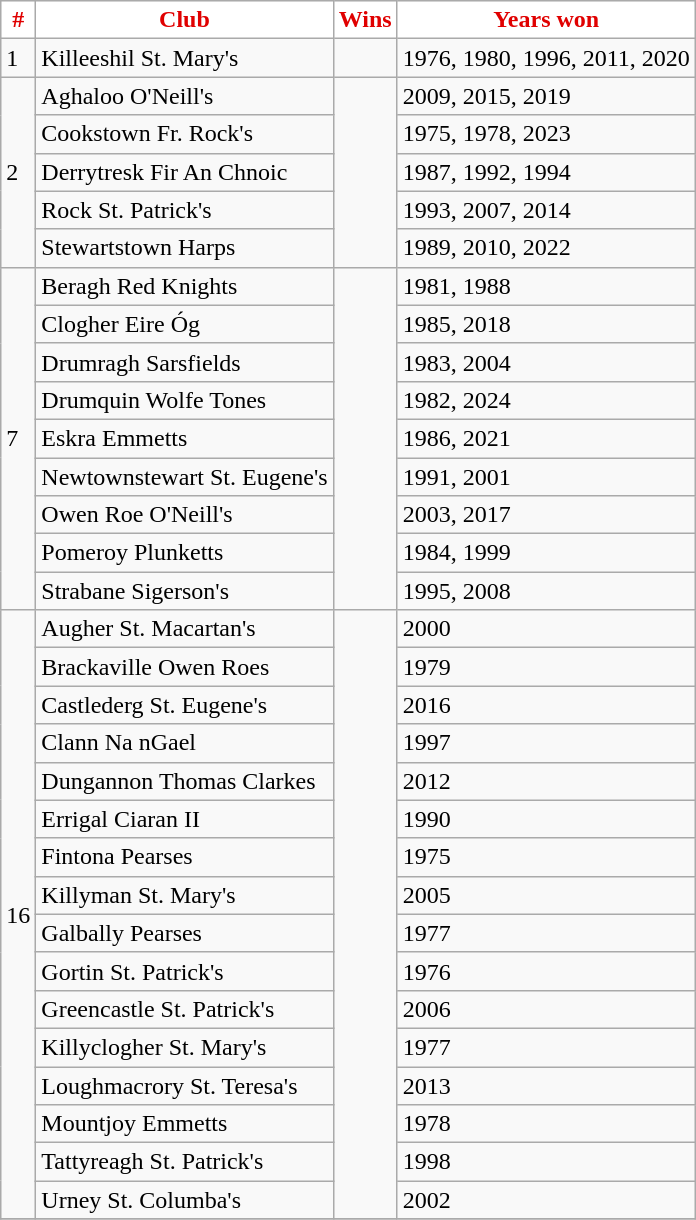<table class="wikitable">
<tr>
<th style="background:white;color:#E00000">#</th>
<th style="background:white;color:#E00000">Club</th>
<th style="background:white;color:#E00000">Wins</th>
<th style="background:white;color:#E00000">Years won</th>
</tr>
<tr>
<td>1</td>
<td>Killeeshil St. Mary's</td>
<td></td>
<td>1976, 1980, 1996, 2011, 2020</td>
</tr>
<tr>
<td rowspan=5>2</td>
<td>Aghaloo O'Neill's</td>
<td rowspan=5></td>
<td>2009, 2015, 2019</td>
</tr>
<tr>
<td>Cookstown Fr. Rock's</td>
<td>1975, 1978, 2023</td>
</tr>
<tr>
<td>Derrytresk Fir An Chnoic</td>
<td>1987, 1992, 1994</td>
</tr>
<tr>
<td>Rock St. Patrick's</td>
<td>1993, 2007, 2014</td>
</tr>
<tr>
<td>Stewartstown Harps</td>
<td>1989, 2010, 2022</td>
</tr>
<tr>
<td rowspan=9>7</td>
<td>Beragh Red Knights</td>
<td rowspan=9></td>
<td>1981, 1988</td>
</tr>
<tr>
<td>Clogher Eire Óg</td>
<td>1985, 2018</td>
</tr>
<tr>
<td>Drumragh Sarsfields</td>
<td>1983, 2004</td>
</tr>
<tr>
<td>Drumquin Wolfe Tones</td>
<td>1982, 2024</td>
</tr>
<tr>
<td>Eskra Emmetts</td>
<td>1986, 2021</td>
</tr>
<tr>
<td>Newtownstewart St. Eugene's</td>
<td>1991, 2001</td>
</tr>
<tr>
<td>Owen Roe O'Neill's</td>
<td>2003, 2017</td>
</tr>
<tr>
<td>Pomeroy Plunketts</td>
<td>1984, 1999</td>
</tr>
<tr>
<td>Strabane Sigerson's</td>
<td>1995, 2008</td>
</tr>
<tr>
<td rowspan=16>16</td>
<td>Augher St. Macartan's</td>
<td rowspan=16></td>
<td>2000</td>
</tr>
<tr>
<td>Brackaville Owen Roes</td>
<td>1979</td>
</tr>
<tr>
<td>Castlederg St. Eugene's</td>
<td>2016</td>
</tr>
<tr>
<td>Clann Na nGael</td>
<td>1997</td>
</tr>
<tr>
<td>Dungannon Thomas Clarkes</td>
<td>2012</td>
</tr>
<tr>
<td>Errigal Ciaran II</td>
<td>1990</td>
</tr>
<tr>
<td>Fintona Pearses</td>
<td>1975</td>
</tr>
<tr>
<td>Killyman St. Mary's</td>
<td>2005</td>
</tr>
<tr>
<td>Galbally Pearses</td>
<td>1977</td>
</tr>
<tr>
<td>Gortin St. Patrick's</td>
<td>1976</td>
</tr>
<tr>
<td>Greencastle St. Patrick's</td>
<td>2006</td>
</tr>
<tr>
<td>Killyclogher St. Mary's</td>
<td>1977</td>
</tr>
<tr>
<td>Loughmacrory St. Teresa's</td>
<td>2013</td>
</tr>
<tr>
<td>Mountjoy Emmetts</td>
<td>1978</td>
</tr>
<tr>
<td>Tattyreagh St. Patrick's</td>
<td>1998</td>
</tr>
<tr>
<td>Urney St. Columba's</td>
<td>2002</td>
</tr>
<tr>
</tr>
</table>
